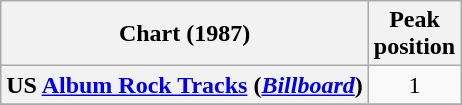<table class="wikitable sortable plainrowheaders">
<tr>
<th>Chart (1987)</th>
<th>Peak<br>position</th>
</tr>
<tr>
<th scope="row">US <a href='#'>Album Rock Tracks</a> (<em><a href='#'>Billboard</a></em>)</th>
<td align="center">1</td>
</tr>
<tr>
</tr>
</table>
